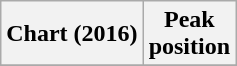<table class="wikitable sortable plainrowheaders" style="text-align:center">
<tr>
<th scope="col">Chart (2016)</th>
<th scope="col">Peak<br> position</th>
</tr>
<tr>
</tr>
</table>
